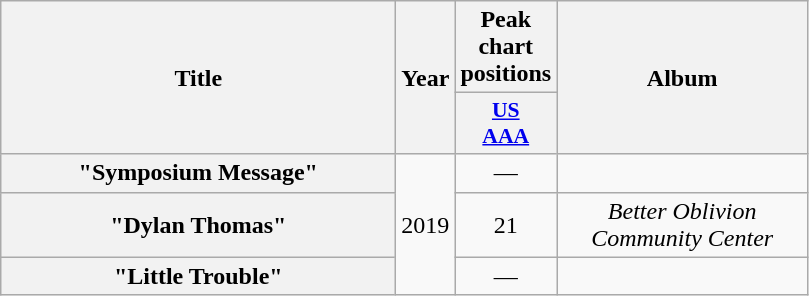<table class="wikitable plainrowheaders" style="text-align:center;">
<tr>
<th scope="col" rowspan="2" style="width:16em;">Title</th>
<th scope="col" rowspan="2" style="width:1em;">Year</th>
<th scope="col" colspan="1">Peak chart positions</th>
<th scope="col" rowspan="2" style="width:10em;">Album</th>
</tr>
<tr>
<th scope="col" style="width:2.5em;font-size:90%;"><a href='#'>US<br>AAA</a><br></th>
</tr>
<tr>
<th scope="row">"Symposium Message"</th>
<td rowspan="3">2019</td>
<td>—</td>
<td></td>
</tr>
<tr>
<th scope="row">"Dylan Thomas"</th>
<td>21</td>
<td><em>Better Oblivion Community Center</em></td>
</tr>
<tr>
<th scope="row">"Little Trouble"</th>
<td>—</td>
<td></td>
</tr>
</table>
